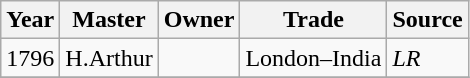<table class=" wikitable">
<tr>
<th>Year</th>
<th>Master</th>
<th>Owner</th>
<th>Trade</th>
<th>Source</th>
</tr>
<tr>
<td>1796</td>
<td>H.Arthur</td>
<td></td>
<td>London–India</td>
<td><em>LR</em></td>
</tr>
<tr>
</tr>
</table>
